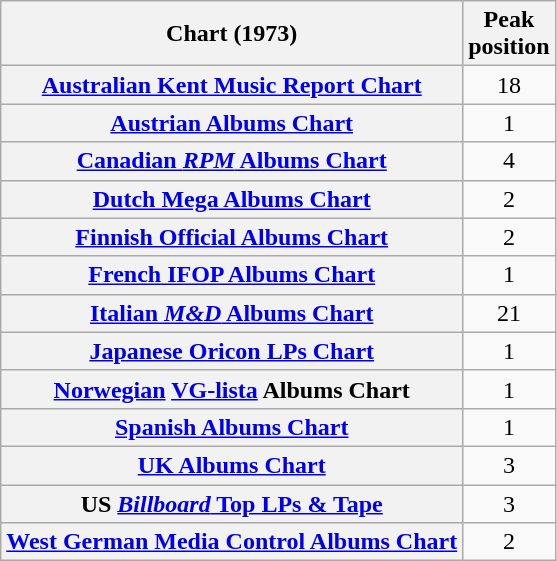<table class="wikitable sortable plainrowheaders" style="text-align:center;">
<tr>
<th scope="col">Chart (1973)</th>
<th scope="col">Peak<br>position</th>
</tr>
<tr>
<th scope="row"><a href='#'>Australian Kent Music Report Chart</a></th>
<td>18</td>
</tr>
<tr>
<th scope="row"><a href='#'>Austrian Albums Chart</a></th>
<td>1</td>
</tr>
<tr>
<th scope="row"><a href='#'>Canadian <em>RPM</em> Albums Chart</a></th>
<td>4</td>
</tr>
<tr>
<th scope="row"><a href='#'>Dutch Mega Albums Chart</a></th>
<td>2</td>
</tr>
<tr>
<th scope="row"><a href='#'>Finnish Official Albums Chart</a></th>
<td align="center">2</td>
</tr>
<tr>
<th scope="row"><a href='#'>French IFOP Albums Chart</a></th>
<td>1</td>
</tr>
<tr>
<th scope="row"><a href='#'>Italian <em>M&D</em> Albums Chart</a></th>
<td>21</td>
</tr>
<tr>
<th scope="row"><a href='#'>Japanese Oricon LPs Chart</a></th>
<td>1</td>
</tr>
<tr>
<th scope="row"><a href='#'>Norwegian</a> <a href='#'>VG-lista</a> Albums Chart</th>
<td>1</td>
</tr>
<tr>
<th scope="row"><a href='#'>Spanish Albums Chart</a></th>
<td>1</td>
</tr>
<tr>
<th scope="row"><a href='#'>UK Albums Chart</a></th>
<td>3</td>
</tr>
<tr>
<th scope="row">US <a href='#'><em>Billboard</em> Top LPs & Tape</a></th>
<td>3</td>
</tr>
<tr>
<th scope="row"><a href='#'>West German Media Control Albums Chart</a></th>
<td>2</td>
</tr>
</table>
